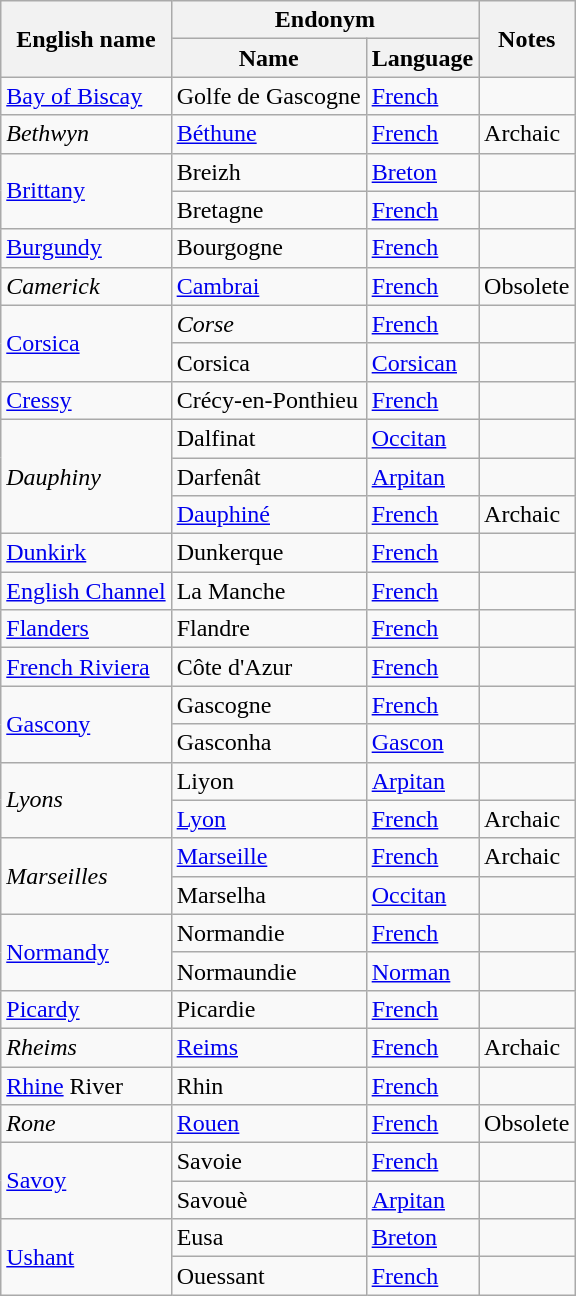<table class="wikitable sortable mw-collapsible">
<tr>
<th rowspan="2">English name</th>
<th colspan="2">Endonym</th>
<th rowspan="2">Notes</th>
</tr>
<tr>
<th>Name</th>
<th>Language</th>
</tr>
<tr>
<td><a href='#'>Bay of Biscay</a></td>
<td>Golfe de Gascogne</td>
<td><a href='#'>French</a></td>
<td></td>
</tr>
<tr>
<td><em>Bethwyn</em></td>
<td><a href='#'>Béthune</a></td>
<td><a href='#'>French</a></td>
<td>Archaic</td>
</tr>
<tr>
<td rowspan="2"><a href='#'>Brittany</a></td>
<td>Breizh</td>
<td><a href='#'>Breton</a></td>
<td></td>
</tr>
<tr>
<td>Bretagne</td>
<td><a href='#'>French</a></td>
<td></td>
</tr>
<tr>
<td><a href='#'>Burgundy</a></td>
<td>Bourgogne</td>
<td><a href='#'>French</a></td>
<td></td>
</tr>
<tr>
<td><em>Camerick</em></td>
<td><a href='#'>Cambrai</a></td>
<td><a href='#'>French</a></td>
<td>Obsolete</td>
</tr>
<tr>
<td rowspan="2"><a href='#'>Corsica</a></td>
<td><em>Corse</em></td>
<td><a href='#'>French</a></td>
<td></td>
</tr>
<tr>
<td>Corsica</td>
<td><a href='#'>Corsican</a></td>
<td></td>
</tr>
<tr>
<td><a href='#'>Cressy</a></td>
<td>Crécy-en-Ponthieu</td>
<td><a href='#'>French</a></td>
<td></td>
</tr>
<tr>
<td rowspan="3"><em>Dauphiny</em></td>
<td>Dalfinat</td>
<td><a href='#'>Occitan</a></td>
<td></td>
</tr>
<tr>
<td>Darfenât</td>
<td><a href='#'>Arpitan</a></td>
<td></td>
</tr>
<tr>
<td><a href='#'>Dauphiné</a></td>
<td><a href='#'>French</a></td>
<td>Archaic</td>
</tr>
<tr>
<td><a href='#'>Dunkirk</a></td>
<td>Dunkerque</td>
<td><a href='#'>French</a></td>
<td></td>
</tr>
<tr>
<td><a href='#'>English Channel</a></td>
<td>La Manche</td>
<td><a href='#'>French</a></td>
<td></td>
</tr>
<tr>
<td><a href='#'>Flanders</a></td>
<td>Flandre</td>
<td><a href='#'>French</a></td>
<td></td>
</tr>
<tr>
<td><a href='#'>French Riviera</a></td>
<td>Côte d'Azur</td>
<td><a href='#'>French</a></td>
<td></td>
</tr>
<tr>
<td rowspan="2"><a href='#'>Gascony</a></td>
<td>Gascogne</td>
<td><a href='#'>French</a></td>
<td></td>
</tr>
<tr>
<td>Gasconha</td>
<td><a href='#'>Gascon</a></td>
<td></td>
</tr>
<tr>
<td rowspan="2"><em>Lyons</em></td>
<td>Liyon</td>
<td><a href='#'>Arpitan</a></td>
<td></td>
</tr>
<tr>
<td><a href='#'>Lyon</a></td>
<td><a href='#'>French</a></td>
<td>Archaic</td>
</tr>
<tr>
<td rowspan="2"><em>Marseilles</em></td>
<td><a href='#'>Marseille</a></td>
<td><a href='#'>French</a></td>
<td>Archaic</td>
</tr>
<tr>
<td>Marselha</td>
<td><a href='#'>Occitan</a></td>
<td></td>
</tr>
<tr>
<td rowspan="2"><a href='#'>Normandy</a></td>
<td>Normandie</td>
<td><a href='#'>French</a></td>
<td></td>
</tr>
<tr>
<td>Normaundie</td>
<td><a href='#'>Norman</a></td>
<td></td>
</tr>
<tr>
<td><a href='#'>Picardy</a></td>
<td>Picardie</td>
<td><a href='#'>French</a></td>
<td></td>
</tr>
<tr>
<td><em>Rheims</em></td>
<td><a href='#'>Reims</a></td>
<td><a href='#'>French</a></td>
<td>Archaic</td>
</tr>
<tr>
<td><a href='#'>Rhine</a> River</td>
<td>Rhin</td>
<td><a href='#'>French</a></td>
<td></td>
</tr>
<tr>
<td><em>Rone</em></td>
<td><a href='#'>Rouen</a></td>
<td><a href='#'>French</a></td>
<td>Obsolete</td>
</tr>
<tr>
<td rowspan="2"><a href='#'>Savoy</a></td>
<td>Savoie</td>
<td><a href='#'>French</a></td>
<td></td>
</tr>
<tr>
<td>Savouè</td>
<td><a href='#'>Arpitan</a></td>
<td></td>
</tr>
<tr>
<td rowspan="2"><a href='#'>Ushant</a></td>
<td>Eusa</td>
<td><a href='#'>Breton</a></td>
<td></td>
</tr>
<tr>
<td>Ouessant</td>
<td><a href='#'>French</a></td>
<td></td>
</tr>
</table>
